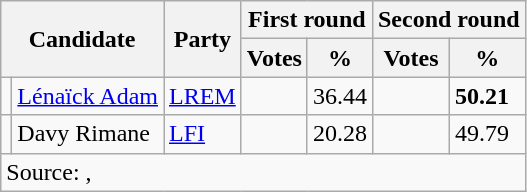<table class="wikitable">
<tr>
<th colspan="2" rowspan="2">Candidate</th>
<th rowspan="2">Party</th>
<th colspan="2">First round</th>
<th colspan="2">Second round</th>
</tr>
<tr>
<th>Votes</th>
<th>%</th>
<th>Votes</th>
<th>%</th>
</tr>
<tr>
<td></td>
<td><a href='#'>Lénaïck Adam</a></td>
<td><a href='#'>LREM</a></td>
<td></td>
<td>36.44</td>
<td><strong></strong></td>
<td><strong>50.21</strong></td>
</tr>
<tr>
<td></td>
<td>Davy Rimane</td>
<td><a href='#'>LFI</a></td>
<td></td>
<td>20.28</td>
<td></td>
<td>49.79</td>
</tr>
<tr>
<td colspan="7">Source: , </td>
</tr>
</table>
